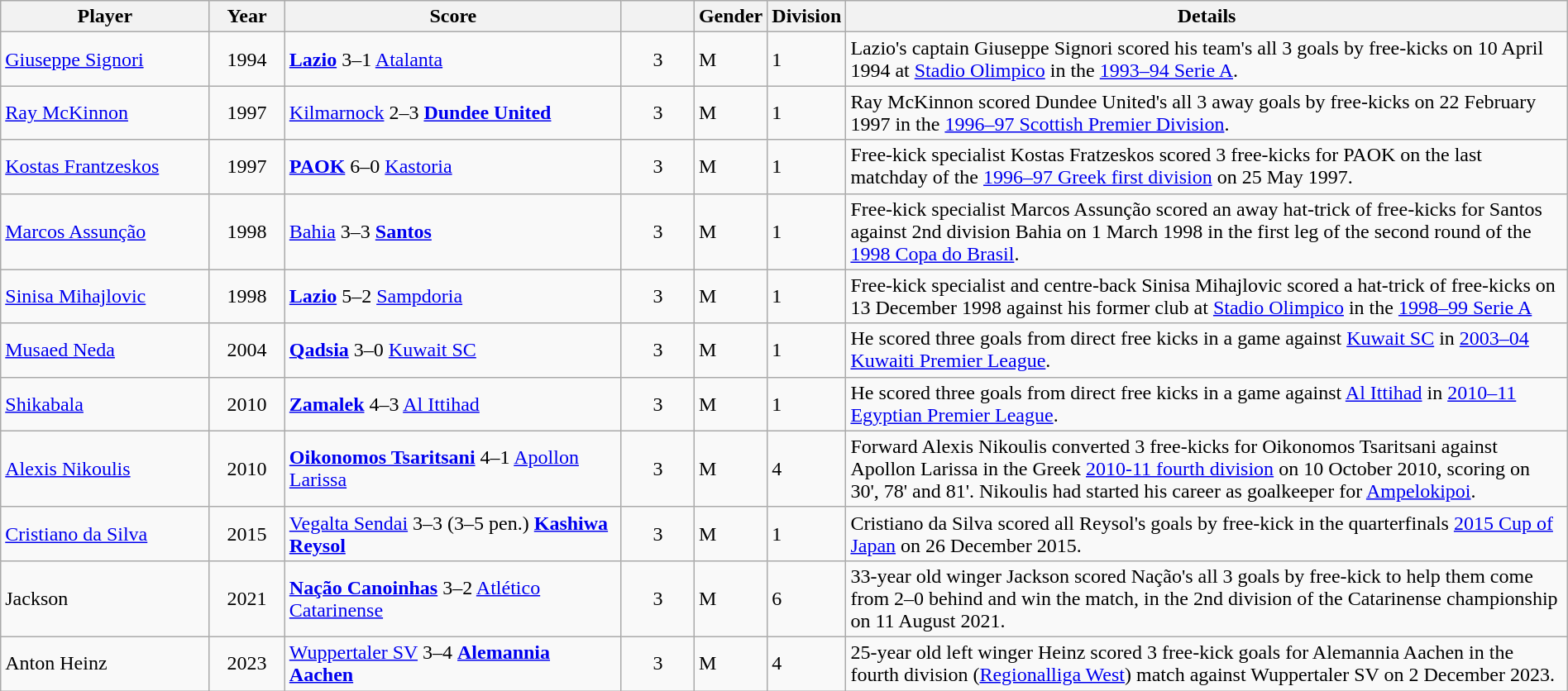<table class="wikitable sortable" width=100%>
<tr>
<th width = 14%>Player</th>
<th width = 5%>Year</th>
<th width = 23%>Score</th>
<th width = 5%></th>
<th width = 1%>Gender</th>
<th>Division</th>
<th width="50%">Details</th>
</tr>
<tr>
<td> <a href='#'>Giuseppe Signori</a></td>
<td align=center>1994</td>
<td><a href='#'><strong>Lazio</strong></a> 3–1 <a href='#'>Atalanta</a></td>
<td align=center>3</td>
<td>M</td>
<td>1</td>
<td>Lazio's captain Giuseppe Signori scored his team's all 3 goals by free-kicks on 10 April 1994 at <a href='#'>Stadio Olimpico</a> in the <a href='#'>1993–94 Serie A</a>.</td>
</tr>
<tr>
<td> <a href='#'>Ray McKinnon</a></td>
<td align=center>1997</td>
<td><a href='#'>Kilmarnock</a> 2–3 <a href='#'><strong>Dundee United</strong></a></td>
<td align=center>3</td>
<td>M</td>
<td>1</td>
<td>Ray McKinnon scored Dundee United's all 3 away goals by free-kicks on 22 February 1997 in the <a href='#'>1996–97 Scottish Premier Division</a>.</td>
</tr>
<tr>
<td> <a href='#'>Kostas Frantzeskos</a></td>
<td align=center>1997</td>
<td><a href='#'><strong>PAOK</strong></a> 6–0 <a href='#'>Kastoria</a></td>
<td align=center>3</td>
<td>M</td>
<td>1</td>
<td>Free-kick specialist Kostas Fratzeskos scored 3 free-kicks for PAOK on the last matchday of the <a href='#'>1996–97 Greek first division</a> on 25 May 1997.</td>
</tr>
<tr>
<td> <a href='#'>Marcos Assunção</a></td>
<td align=center>1998</td>
<td><a href='#'>Bahia</a> 3–3 <a href='#'><strong>Santos</strong></a></td>
<td align=center>3</td>
<td>M</td>
<td>1</td>
<td>Free-kick specialist Marcos Assunção scored an away hat-trick of free-kicks for Santos against 2nd division Bahia on 1 March 1998 in the first leg of the second round of the <a href='#'>1998 Copa do Brasil</a>.</td>
</tr>
<tr>
<td> <a href='#'>Sinisa Mihajlovic</a></td>
<td align=center>1998</td>
<td><a href='#'><strong>Lazio</strong></a> 5–2 <a href='#'>Sampdoria</a></td>
<td align=center>3</td>
<td>M</td>
<td>1</td>
<td>Free-kick specialist and centre-back Sinisa Mihajlovic scored a hat-trick of free-kicks on 13 December 1998 against his former club at <a href='#'>Stadio Olimpico</a> in the <a href='#'>1998–99 Serie A</a></td>
</tr>
<tr>
<td> <a href='#'>Musaed Neda</a></td>
<td align=center>2004</td>
<td><a href='#'><strong>Qadsia</strong></a> 3–0 <a href='#'>Kuwait SC</a></td>
<td align=center>3</td>
<td>M</td>
<td>1</td>
<td>He scored three goals from direct free kicks in a game against <a href='#'>Kuwait SC</a> in <a href='#'>2003–04 Kuwaiti Premier League</a>.</td>
</tr>
<tr>
<td> <a href='#'>Shikabala</a></td>
<td align=center>2010</td>
<td><a href='#'><strong>Zamalek</strong></a> 4–3 <a href='#'>Al Ittihad</a></td>
<td align=center>3</td>
<td>M</td>
<td>1</td>
<td>He scored three goals from direct free kicks in a game against <a href='#'>Al Ittihad</a> in <a href='#'>2010–11 Egyptian Premier League</a>.</td>
</tr>
<tr>
<td> <a href='#'>Alexis Nikoulis</a></td>
<td align=center>2010</td>
<td><a href='#'><strong>Oikonomos Tsaritsani</strong></a> 4–1 <a href='#'>Apollon Larissa</a></td>
<td align=center>3</td>
<td>M</td>
<td>4</td>
<td>Forward Alexis Nikoulis converted 3 free-kicks for Oikonomos Tsaritsani against Apollon Larissa in the Greek <a href='#'>2010-11 fourth division</a> on 10 October 2010, scoring on 30', 78' and 81'. Nikoulis had started his career as goalkeeper for <a href='#'>Ampelokipoi</a>.</td>
</tr>
<tr>
<td> <a href='#'>Cristiano da Silva</a></td>
<td align="center">2015</td>
<td><a href='#'>Vegalta Sendai</a> 3–3 (3–5 pen.) <strong><a href='#'>Kashiwa Reysol</a></strong></td>
<td align=center>3</td>
<td>M</td>
<td>1</td>
<td>Cristiano da Silva scored all Reysol's goals by free-kick in the quarterfinals <a href='#'>2015 Cup of Japan</a> on 26 December 2015.</td>
</tr>
<tr>
<td> Jackson</td>
<td align=center>2021</td>
<td><a href='#'><strong>Nação Canoinhas</strong></a> 3–2 <a href='#'>Atlético Catarinense</a></td>
<td align=center>3</td>
<td>M</td>
<td>6</td>
<td>33-year old winger Jackson scored Nação's all 3 goals by free-kick to help them come from 2–0 behind and win the match, in the 2nd division of the Catarinense championship on 11 August 2021.</td>
</tr>
<tr>
<td> Anton Heinz</td>
<td align=center>2023</td>
<td><a href='#'>Wuppertaler SV</a> 3–4 <strong><a href='#'>Alemannia Aachen</a></strong></td>
<td align=center>3</td>
<td>M</td>
<td>4</td>
<td>25-year old left winger Heinz scored 3 free-kick goals for Alemannia Aachen in the fourth division (<a href='#'>Regionalliga West</a>) match against Wuppertaler SV on 2 December 2023.</td>
</tr>
</table>
